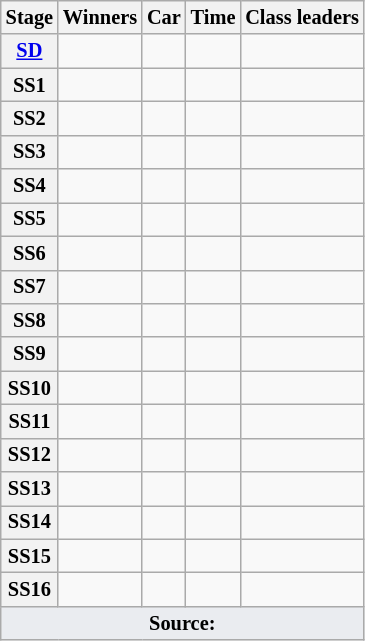<table class="wikitable" style="font-size:85%">
<tr>
<th>Stage</th>
<th>Winners</th>
<th>Car</th>
<th>Time</th>
<th>Class leaders</th>
</tr>
<tr>
<th><a href='#'>SD</a></th>
<td></td>
<td></td>
<td align="center"></td>
<td></td>
</tr>
<tr>
<th>SS1</th>
<td></td>
<td></td>
<td align="center"></td>
<td></td>
</tr>
<tr>
<th>SS2</th>
<td></td>
<td></td>
<td align="center"></td>
<td></td>
</tr>
<tr>
<th>SS3</th>
<td></td>
<td></td>
<td align="center"></td>
<td></td>
</tr>
<tr>
<th>SS4</th>
<td></td>
<td></td>
<td align="center"></td>
<td></td>
</tr>
<tr>
<th>SS5</th>
<td></td>
<td></td>
<td align="center"></td>
<td></td>
</tr>
<tr>
<th>SS6</th>
<td></td>
<td></td>
<td align="center"></td>
<td></td>
</tr>
<tr>
<th>SS7</th>
<td></td>
<td></td>
<td align="center"></td>
<td></td>
</tr>
<tr>
<th>SS8</th>
<td></td>
<td></td>
<td align="center"></td>
<td></td>
</tr>
<tr>
<th>SS9</th>
<td></td>
<td></td>
<td align="center"></td>
<td></td>
</tr>
<tr>
<th>SS10</th>
<td></td>
<td></td>
<td align="center"></td>
<td></td>
</tr>
<tr>
<th>SS11</th>
<td></td>
<td></td>
<td align="center"></td>
<td></td>
</tr>
<tr>
<th>SS12</th>
<td></td>
<td></td>
<td align="center"></td>
<td></td>
</tr>
<tr>
<th>SS13</th>
<td></td>
<td></td>
<td align="center"></td>
<td></td>
</tr>
<tr>
<th>SS14</th>
<td></td>
<td></td>
<td align="center"></td>
<td></td>
</tr>
<tr>
<th>SS15</th>
<td></td>
<td></td>
<td align="center"></td>
<td></td>
</tr>
<tr>
<th>SS16</th>
<td></td>
<td></td>
<td align="center"></td>
<td></td>
</tr>
<tr>
<td style="background-color:#EAECF0; text-align:center" colspan="5"><strong>Source:</strong></td>
</tr>
</table>
